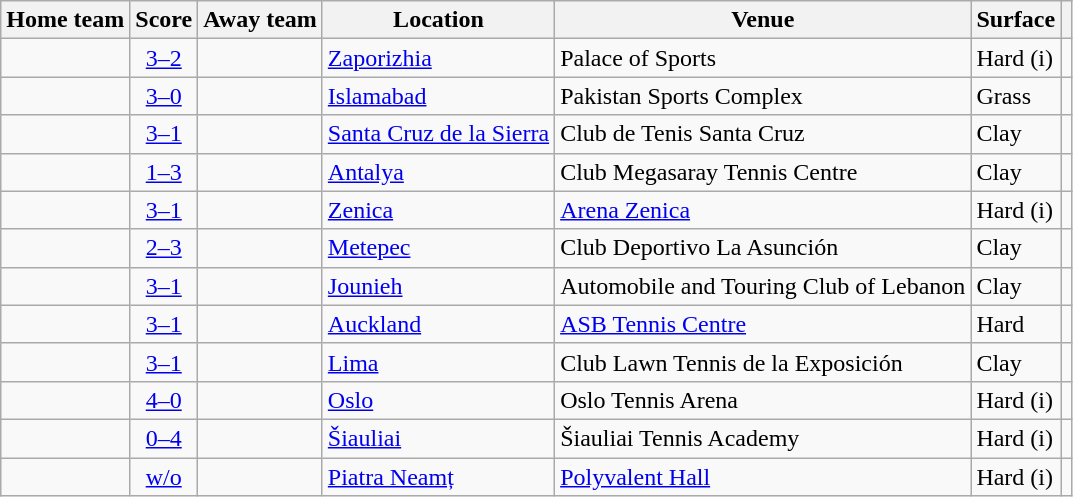<table class="wikitable">
<tr>
<th>Home team</th>
<th>Score</th>
<th>Away team</th>
<th>Location</th>
<th>Venue</th>
<th>Surface</th>
<th></th>
</tr>
<tr>
<td><strong></strong></td>
<td style="text-align:center;"><a href='#'>3–2</a></td>
<td></td>
<td><a href='#'>Zaporizhia</a></td>
<td>Palace of Sports</td>
<td>Hard (i)</td>
<td></td>
</tr>
<tr>
<td><strong></strong></td>
<td style="text-align:center;"><a href='#'>3–0</a></td>
<td></td>
<td><a href='#'>Islamabad</a></td>
<td>Pakistan Sports Complex</td>
<td>Grass</td>
<td></td>
</tr>
<tr>
<td><strong></strong></td>
<td style="text-align:center;"><a href='#'>3–1</a></td>
<td></td>
<td><a href='#'>Santa Cruz de la Sierra</a></td>
<td>Club de Tenis Santa Cruz</td>
<td>Clay</td>
<td></td>
</tr>
<tr>
<td></td>
<td style="text-align:center;"><a href='#'>1–3</a></td>
<td><strong></strong></td>
<td><a href='#'>Antalya</a></td>
<td>Club Megasaray Tennis Centre</td>
<td>Clay</td>
<td></td>
</tr>
<tr>
<td><strong></strong></td>
<td style="text-align:center;"><a href='#'>3–1</a></td>
<td></td>
<td><a href='#'>Zenica</a></td>
<td><a href='#'>Arena Zenica</a></td>
<td>Hard (i)</td>
<td></td>
</tr>
<tr>
<td></td>
<td style="text-align:center;"><a href='#'>2–3</a></td>
<td><strong></strong></td>
<td><a href='#'>Metepec</a></td>
<td>Club Deportivo La Asunción</td>
<td>Clay</td>
<td></td>
</tr>
<tr>
<td><strong></strong></td>
<td style="text-align:center;"><a href='#'>3–1</a></td>
<td></td>
<td><a href='#'>Jounieh</a></td>
<td>Automobile and Touring Club of Lebanon</td>
<td>Clay</td>
<td></td>
</tr>
<tr>
<td><strong></strong></td>
<td style="text-align:center;"><a href='#'>3–1</a></td>
<td></td>
<td><a href='#'>Auckland</a></td>
<td><a href='#'>ASB Tennis Centre</a></td>
<td>Hard</td>
<td></td>
</tr>
<tr>
<td><strong></strong></td>
<td style="text-align:center;"><a href='#'>3–1</a></td>
<td></td>
<td><a href='#'>Lima</a></td>
<td>Club Lawn Tennis de la Exposición</td>
<td>Clay</td>
<td></td>
</tr>
<tr>
<td><strong></strong></td>
<td style="text-align:center;"><a href='#'>4–0</a></td>
<td></td>
<td><a href='#'>Oslo</a></td>
<td>Oslo Tennis Arena</td>
<td>Hard (i)</td>
<td></td>
</tr>
<tr>
<td></td>
<td style="text-align:center;"><a href='#'>0–4</a></td>
<td><strong></strong></td>
<td><a href='#'>Šiauliai</a></td>
<td>Šiauliai Tennis Academy</td>
<td>Hard (i)</td>
<td></td>
</tr>
<tr>
<td><strong></strong></td>
<td style="text-align:center;"><a href='#'>w/o</a></td>
<td></td>
<td><a href='#'>Piatra Neamț</a></td>
<td><a href='#'>Polyvalent Hall</a></td>
<td>Hard (i)</td>
<td></td>
</tr>
</table>
